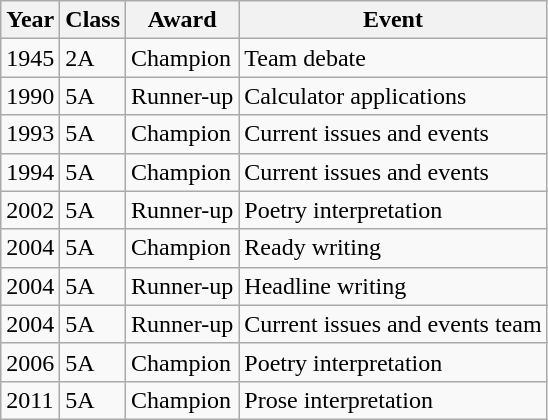<table class="wikitable">
<tr>
<th>Year</th>
<th>Class</th>
<th>Award</th>
<th>Event</th>
</tr>
<tr>
<td>1945</td>
<td>2A</td>
<td>Champion</td>
<td>Team debate</td>
</tr>
<tr>
<td>1990</td>
<td>5A</td>
<td>Runner-up</td>
<td>Calculator applications</td>
</tr>
<tr>
<td>1993</td>
<td>5A</td>
<td>Champion</td>
<td>Current issues and events</td>
</tr>
<tr>
<td>1994</td>
<td>5A</td>
<td>Champion</td>
<td>Current issues and events</td>
</tr>
<tr>
<td>2002</td>
<td>5A</td>
<td>Runner-up</td>
<td>Poetry interpretation</td>
</tr>
<tr>
<td>2004</td>
<td>5A</td>
<td>Champion</td>
<td>Ready writing</td>
</tr>
<tr>
<td>2004</td>
<td>5A</td>
<td>Runner-up</td>
<td>Headline writing</td>
</tr>
<tr>
<td>2004</td>
<td>5A</td>
<td>Runner-up</td>
<td>Current issues and events team</td>
</tr>
<tr>
<td>2006</td>
<td>5A</td>
<td>Champion</td>
<td>Poetry interpretation</td>
</tr>
<tr>
<td>2011</td>
<td>5A</td>
<td>Champion</td>
<td>Prose interpretation</td>
</tr>
</table>
